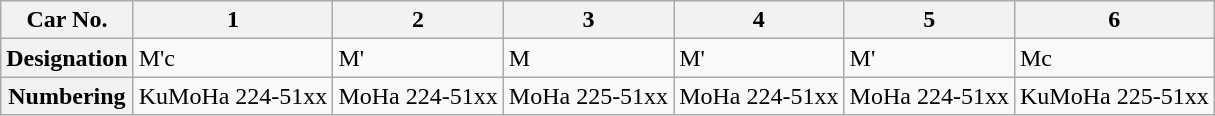<table class="wikitable">
<tr>
<th>Car No.</th>
<th>1</th>
<th>2</th>
<th>3</th>
<th>4</th>
<th>5</th>
<th>6</th>
</tr>
<tr>
<th>Designation</th>
<td>M'c</td>
<td>M'</td>
<td>M</td>
<td>M'</td>
<td>M'</td>
<td>Mc</td>
</tr>
<tr>
<th>Numbering</th>
<td>KuMoHa 224-51xx</td>
<td>MoHa 224-51xx</td>
<td>MoHa 225-51xx</td>
<td>MoHa 224-51xx</td>
<td>MoHa 224-51xx</td>
<td>KuMoHa 225-51xx</td>
</tr>
</table>
